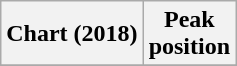<table class="wikitable plainrowheaders" style="text-align:center">
<tr>
<th scope="col">Chart (2018)</th>
<th scope="col">Peak<br> position</th>
</tr>
<tr>
</tr>
</table>
